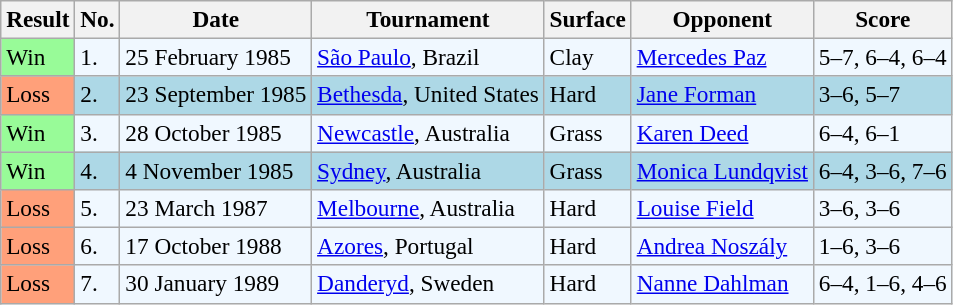<table class="sortable wikitable" style="font-size:97%">
<tr>
<th>Result</th>
<th>No.</th>
<th>Date</th>
<th>Tournament</th>
<th>Surface</th>
<th>Opponent</th>
<th>Score</th>
</tr>
<tr style="background:#f0f8ff;">
<td style="background:#98fb98;">Win</td>
<td>1.</td>
<td>25 February 1985</td>
<td><a href='#'>São Paulo</a>, Brazil</td>
<td>Clay</td>
<td> <a href='#'>Mercedes Paz</a></td>
<td>5–7, 6–4, 6–4</td>
</tr>
<tr style="background:lightblue;">
<td style="background:#ffa07a;">Loss</td>
<td>2.</td>
<td>23 September 1985</td>
<td><a href='#'>Bethesda</a>, United States</td>
<td>Hard</td>
<td> <a href='#'>Jane Forman</a></td>
<td>3–6, 5–7</td>
</tr>
<tr style="background:#f0f8ff;">
<td style="background:#98fb98;">Win</td>
<td>3.</td>
<td>28 October 1985</td>
<td><a href='#'>Newcastle</a>, Australia</td>
<td>Grass</td>
<td> <a href='#'>Karen Deed</a></td>
<td>6–4, 6–1</td>
</tr>
<tr style="background:lightblue;">
<td style="background:#98fb98;">Win</td>
<td>4.</td>
<td>4 November 1985</td>
<td><a href='#'>Sydney</a>, Australia</td>
<td>Grass</td>
<td> <a href='#'>Monica Lundqvist</a></td>
<td>6–4, 3–6, 7–6</td>
</tr>
<tr style="background:#f0f8ff;">
<td style="background:#ffa07a;">Loss</td>
<td>5.</td>
<td>23 March 1987</td>
<td><a href='#'>Melbourne</a>, Australia</td>
<td>Hard</td>
<td> <a href='#'>Louise Field</a></td>
<td>3–6, 3–6</td>
</tr>
<tr style="background:#f0f8ff;">
<td style="background:#ffa07a;">Loss</td>
<td>6.</td>
<td>17 October 1988</td>
<td><a href='#'>Azores</a>, Portugal</td>
<td>Hard</td>
<td> <a href='#'>Andrea Noszály</a></td>
<td>1–6, 3–6</td>
</tr>
<tr style="background:#f0f8ff;">
<td style="background:#ffa07a;">Loss</td>
<td>7.</td>
<td>30 January 1989</td>
<td><a href='#'>Danderyd</a>, Sweden</td>
<td>Hard</td>
<td> <a href='#'>Nanne Dahlman</a></td>
<td>6–4, 1–6, 4–6</td>
</tr>
</table>
